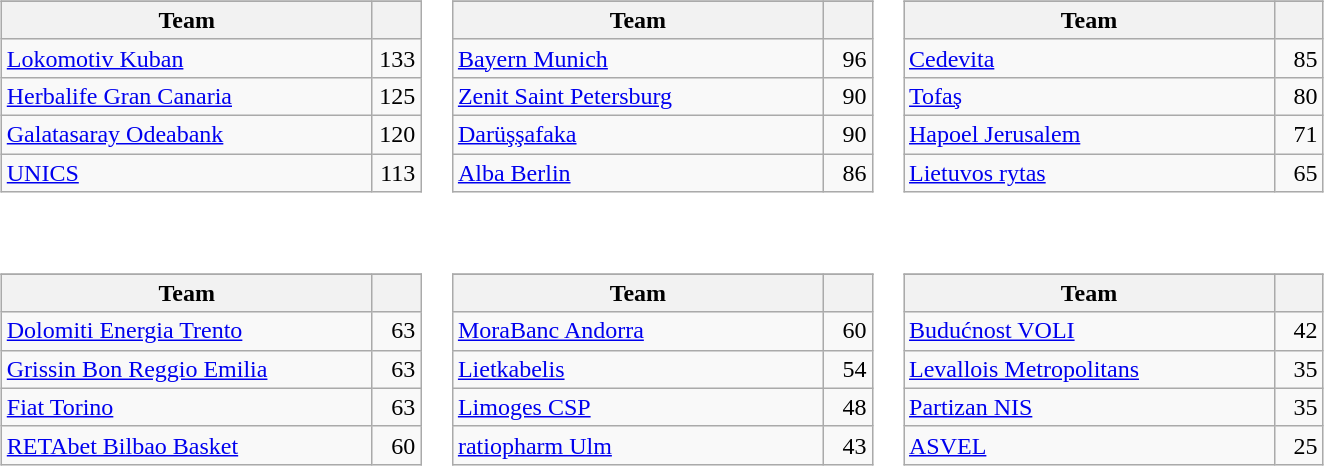<table>
<tr valign=top>
<td><br><table class="wikitable">
<tr>
</tr>
<tr>
<th width=240>Team</th>
<th width=25></th>
</tr>
<tr>
<td> <a href='#'>Lokomotiv Kuban</a></td>
<td align=right>133</td>
</tr>
<tr>
<td> <a href='#'>Herbalife Gran Canaria</a></td>
<td align=right>125</td>
</tr>
<tr>
<td> <a href='#'>Galatasaray Odeabank</a></td>
<td align=right>120</td>
</tr>
<tr>
<td> <a href='#'>UNICS</a></td>
<td align=right>113</td>
</tr>
</table>
</td>
<td><br><table class="wikitable">
<tr>
</tr>
<tr>
<th width=240>Team</th>
<th width=25></th>
</tr>
<tr>
<td> <a href='#'>Bayern Munich</a></td>
<td align=right>96</td>
</tr>
<tr>
<td> <a href='#'>Zenit Saint Petersburg</a></td>
<td align=right>90</td>
</tr>
<tr>
<td> <a href='#'>Darüşşafaka</a></td>
<td align=right>90</td>
</tr>
<tr>
<td> <a href='#'>Alba Berlin</a></td>
<td align=right>86</td>
</tr>
</table>
</td>
<td><br><table class="wikitable">
<tr>
</tr>
<tr>
<th width=240>Team</th>
<th width=25></th>
</tr>
<tr>
<td> <a href='#'>Cedevita</a></td>
<td align=right>85</td>
</tr>
<tr>
<td> <a href='#'>Tofaş</a></td>
<td align=right>80</td>
</tr>
<tr>
<td> <a href='#'>Hapoel Jerusalem</a></td>
<td align=right>71</td>
</tr>
<tr>
<td> <a href='#'>Lietuvos rytas</a></td>
<td align=right>65</td>
</tr>
</table>
</td>
</tr>
<tr>
<td><br><table class="wikitable">
<tr>
</tr>
<tr>
<th width=240>Team</th>
<th width=25></th>
</tr>
<tr>
<td> <a href='#'>Dolomiti Energia Trento</a></td>
<td align=right>63</td>
</tr>
<tr>
<td> <a href='#'>Grissin Bon Reggio Emilia</a></td>
<td align=right>63</td>
</tr>
<tr>
<td> <a href='#'>Fiat Torino</a></td>
<td align=right>63</td>
</tr>
<tr>
<td> <a href='#'>RETAbet Bilbao Basket</a></td>
<td align=right>60</td>
</tr>
</table>
</td>
<td><br><table class="wikitable">
<tr>
</tr>
<tr>
<th width=240>Team</th>
<th width=25></th>
</tr>
<tr>
<td> <a href='#'>MoraBanc Andorra</a></td>
<td align=right>60</td>
</tr>
<tr>
<td> <a href='#'>Lietkabelis</a></td>
<td align=right>54</td>
</tr>
<tr>
<td> <a href='#'>Limoges CSP</a></td>
<td align=right>48</td>
</tr>
<tr>
<td> <a href='#'>ratiopharm Ulm</a></td>
<td align=right>43</td>
</tr>
</table>
</td>
<td><br><table class="wikitable">
<tr>
</tr>
<tr>
<th width=240>Team</th>
<th width=25></th>
</tr>
<tr>
<td> <a href='#'>Budućnost VOLI</a></td>
<td align=right>42</td>
</tr>
<tr>
<td> <a href='#'>Levallois Metropolitans</a></td>
<td align=right>35</td>
</tr>
<tr>
<td> <a href='#'>Partizan NIS</a></td>
<td align=right>35</td>
</tr>
<tr>
<td> <a href='#'>ASVEL</a></td>
<td align=right>25</td>
</tr>
</table>
</td>
</tr>
</table>
